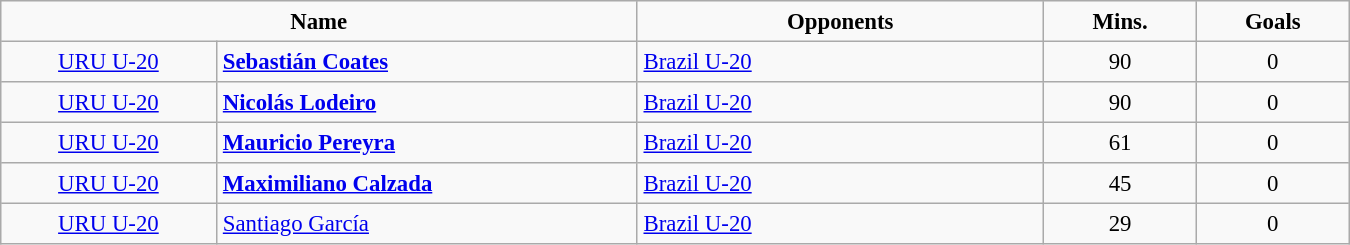<table class= width=90% border="2" cellpadding="4" cellspacing="0" style="text-align=center: 1em 1em 1em 0; background: #f9f9f9; border: 1px #aaa solid; border-collapse: collapse; font-size: 95%;">
<tr>
<th width=25% colspan=2>Name</th>
<th width=16%>Opponents</th>
<th width=6%>Mins.</th>
<th width=6%>Goals</th>
</tr>
<tr>
<td align=center> <a href='#'>URU U-20</a></td>
<td><strong><a href='#'>Sebastián Coates</a></strong></td>
<td> <a href='#'>Brazil U-20</a></td>
<td align=center>90</td>
<td align=center>0</td>
</tr>
<tr>
<td align=center> <a href='#'>URU U-20</a></td>
<td><strong><a href='#'>Nicolás Lodeiro</a></strong></td>
<td> <a href='#'>Brazil U-20</a></td>
<td align=center>90</td>
<td align=center>0</td>
</tr>
<tr>
<td align=center> <a href='#'>URU U-20</a></td>
<td><strong><a href='#'>Mauricio Pereyra</a></strong></td>
<td> <a href='#'>Brazil U-20</a></td>
<td align=center>61</td>
<td align=center>0</td>
</tr>
<tr>
<td align=center> <a href='#'>URU U-20</a></td>
<td><strong><a href='#'>Maximiliano Calzada</a></strong></td>
<td> <a href='#'>Brazil U-20</a></td>
<td align=center>45</td>
<td align=center>0</td>
</tr>
<tr>
<td align=center> <a href='#'>URU U-20</a></td>
<td><a href='#'>Santiago García</a></td>
<td> <a href='#'>Brazil U-20</a></td>
<td align=center>29</td>
<td align=center>0</td>
</tr>
</table>
